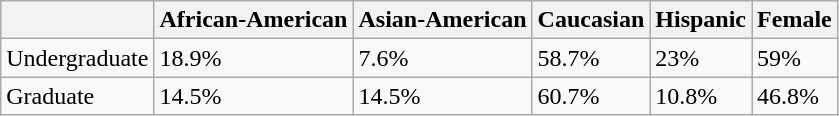<table class="wikitable">
<tr>
<th></th>
<th>African-American</th>
<th>Asian-American</th>
<th>Caucasian</th>
<th>Hispanic</th>
<th>Female</th>
</tr>
<tr>
<td>Undergraduate</td>
<td>18.9%</td>
<td>7.6%</td>
<td>58.7%</td>
<td>23%</td>
<td>59%</td>
</tr>
<tr>
<td>Graduate</td>
<td>14.5%</td>
<td>14.5%</td>
<td>60.7%</td>
<td>10.8%</td>
<td>46.8%</td>
</tr>
</table>
